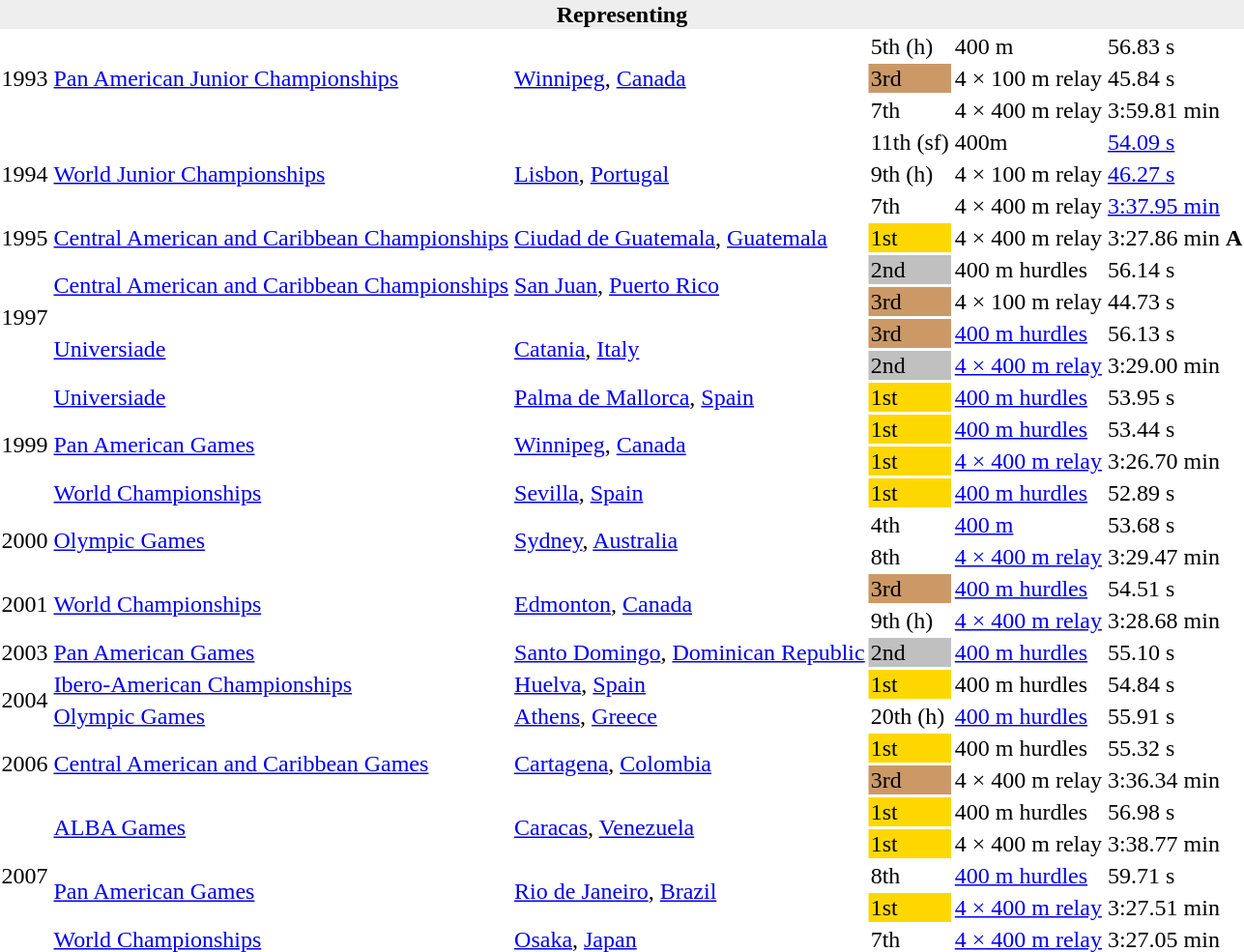<table>
<tr>
<th bgcolor="#eeeeee" colspan="6">Representing </th>
</tr>
<tr>
<td rowspan=3>1993</td>
<td rowspan=3><a href='#'>Pan American Junior Championships</a></td>
<td rowspan=3><a href='#'>Winnipeg</a>, <a href='#'>Canada</a></td>
<td>5th (h)</td>
<td>400 m</td>
<td>56.83 s</td>
</tr>
<tr>
<td bgcolor=cc9966>3rd</td>
<td>4 × 100 m relay</td>
<td>45.84 s</td>
</tr>
<tr>
<td>7th</td>
<td>4 × 400 m relay</td>
<td>3:59.81 min</td>
</tr>
<tr>
<td rowspan=3>1994</td>
<td rowspan=3><a href='#'>World Junior Championships</a></td>
<td rowspan=3><a href='#'>Lisbon</a>, <a href='#'>Portugal</a></td>
<td>11th (sf)</td>
<td>400m</td>
<td><a href='#'>54.09 s</a></td>
</tr>
<tr>
<td>9th (h)</td>
<td>4 × 100 m relay</td>
<td><a href='#'>46.27 s</a></td>
</tr>
<tr>
<td>7th</td>
<td>4 × 400 m relay</td>
<td><a href='#'>3:37.95 min</a></td>
</tr>
<tr>
<td>1995</td>
<td><a href='#'>Central American and Caribbean Championships</a></td>
<td><a href='#'>Ciudad de Guatemala</a>, <a href='#'>Guatemala</a></td>
<td bgcolor=gold>1st</td>
<td>4 × 400 m relay</td>
<td>3:27.86 min <strong>A</strong></td>
</tr>
<tr>
<td rowspan=4>1997</td>
<td rowspan=2><a href='#'>Central American and Caribbean Championships</a></td>
<td rowspan=2><a href='#'>San Juan</a>, <a href='#'>Puerto Rico</a></td>
<td bgcolor=silver>2nd</td>
<td>400 m hurdles</td>
<td>56.14 s</td>
</tr>
<tr>
<td bgcolor=cc9966>3rd</td>
<td>4 × 100 m relay</td>
<td>44.73 s</td>
</tr>
<tr>
<td rowspan=2><a href='#'>Universiade</a></td>
<td rowspan=2><a href='#'>Catania</a>, <a href='#'>Italy</a></td>
<td bgcolor=cc9966>3rd</td>
<td><a href='#'>400 m hurdles</a></td>
<td>56.13 s</td>
</tr>
<tr>
<td bgcolor=silver>2nd</td>
<td><a href='#'>4 × 400 m relay</a></td>
<td>3:29.00 min</td>
</tr>
<tr>
<td rowspan=4>1999</td>
<td><a href='#'>Universiade</a></td>
<td><a href='#'>Palma de Mallorca</a>, <a href='#'>Spain</a></td>
<td bgcolor=gold>1st</td>
<td><a href='#'>400 m hurdles</a></td>
<td>53.95 s</td>
</tr>
<tr>
<td rowspan=2><a href='#'>Pan American Games</a></td>
<td rowspan=2><a href='#'>Winnipeg</a>, <a href='#'>Canada</a></td>
<td bgcolor=gold>1st</td>
<td><a href='#'>400 m hurdles</a></td>
<td>53.44 s</td>
</tr>
<tr>
<td bgcolor=gold>1st</td>
<td><a href='#'>4 × 400 m relay</a></td>
<td>3:26.70 min</td>
</tr>
<tr>
<td><a href='#'>World Championships</a></td>
<td><a href='#'>Sevilla</a>, <a href='#'>Spain</a></td>
<td bgcolor=gold>1st</td>
<td><a href='#'>400 m hurdles</a></td>
<td>52.89 s</td>
</tr>
<tr>
<td rowspan=2>2000</td>
<td rowspan=2><a href='#'>Olympic Games</a></td>
<td rowspan=2><a href='#'>Sydney</a>, <a href='#'>Australia</a></td>
<td>4th</td>
<td><a href='#'>400 m</a></td>
<td>53.68 s</td>
</tr>
<tr>
<td>8th</td>
<td><a href='#'>4 × 400 m relay</a></td>
<td>3:29.47 min</td>
</tr>
<tr>
<td rowspan=2>2001</td>
<td rowspan=2><a href='#'>World Championships</a></td>
<td rowspan=2><a href='#'>Edmonton</a>, <a href='#'>Canada</a></td>
<td bgcolor=cc9966>3rd</td>
<td><a href='#'>400 m hurdles</a></td>
<td>54.51 s</td>
</tr>
<tr>
<td>9th (h)</td>
<td><a href='#'>4 × 400 m relay</a></td>
<td>3:28.68 min</td>
</tr>
<tr>
<td>2003</td>
<td><a href='#'>Pan American Games</a></td>
<td><a href='#'>Santo Domingo</a>, <a href='#'>Dominican Republic</a></td>
<td bgcolor=silver>2nd</td>
<td><a href='#'>400 m hurdles</a></td>
<td>55.10 s</td>
</tr>
<tr>
<td rowspan=2>2004</td>
<td><a href='#'>Ibero-American Championships</a></td>
<td><a href='#'>Huelva</a>, <a href='#'>Spain</a></td>
<td bgcolor=gold>1st</td>
<td>400 m hurdles</td>
<td>54.84 s</td>
</tr>
<tr>
<td><a href='#'>Olympic Games</a></td>
<td><a href='#'>Athens</a>, <a href='#'>Greece</a></td>
<td>20th (h)</td>
<td><a href='#'>400 m hurdles</a></td>
<td>55.91 s</td>
</tr>
<tr>
<td rowspan=2>2006</td>
<td rowspan=2><a href='#'>Central American and Caribbean Games</a></td>
<td rowspan=2><a href='#'>Cartagena</a>, <a href='#'>Colombia</a></td>
<td bgcolor=gold>1st</td>
<td>400 m hurdles</td>
<td>55.32 s</td>
</tr>
<tr>
<td bgcolor=cc9966>3rd</td>
<td>4 × 400 m relay</td>
<td>3:36.34 min</td>
</tr>
<tr>
<td rowspan=5>2007</td>
<td rowspan=2><a href='#'>ALBA Games</a></td>
<td rowspan=2><a href='#'>Caracas</a>, <a href='#'>Venezuela</a></td>
<td bgcolor=gold>1st</td>
<td>400 m hurdles</td>
<td>56.98 s</td>
</tr>
<tr>
<td bgcolor=gold>1st</td>
<td>4 × 400 m relay</td>
<td>3:38.77 min</td>
</tr>
<tr>
<td rowspan=2><a href='#'>Pan American Games</a></td>
<td rowspan=2><a href='#'>Rio de Janeiro</a>, <a href='#'>Brazil</a></td>
<td>8th</td>
<td><a href='#'>400 m hurdles</a></td>
<td>59.71 s</td>
</tr>
<tr>
<td bgcolor=gold>1st</td>
<td><a href='#'>4 × 400 m relay</a></td>
<td>3:27.51 min</td>
</tr>
<tr>
<td><a href='#'>World Championships</a></td>
<td><a href='#'>Osaka</a>, <a href='#'>Japan</a></td>
<td>7th</td>
<td><a href='#'>4 × 400 m relay</a></td>
<td>3:27.05 min</td>
</tr>
</table>
